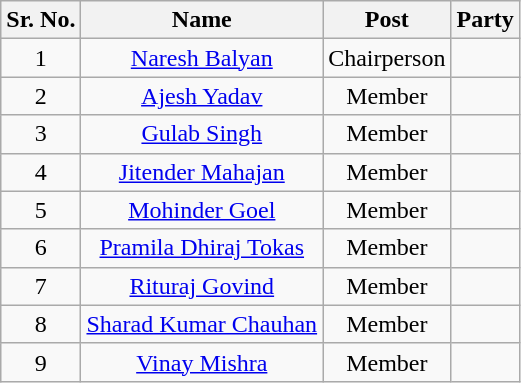<table class="wikitable sortable">
<tr>
<th>Sr. No.</th>
<th>Name</th>
<th>Post</th>
<th colspan="2">Party</th>
</tr>
<tr align="center">
<td>1</td>
<td><a href='#'>Naresh Balyan</a></td>
<td>Chairperson</td>
<td></td>
</tr>
<tr align="center">
<td>2</td>
<td><a href='#'>Ajesh Yadav</a></td>
<td>Member</td>
<td></td>
</tr>
<tr align="center">
<td>3</td>
<td><a href='#'>Gulab Singh</a></td>
<td>Member</td>
<td></td>
</tr>
<tr align="center">
<td>4</td>
<td><a href='#'>Jitender Mahajan</a></td>
<td>Member</td>
<td></td>
</tr>
<tr align="center">
<td>5</td>
<td><a href='#'>Mohinder Goel</a></td>
<td>Member</td>
<td></td>
</tr>
<tr align="center">
<td>6</td>
<td><a href='#'>Pramila Dhiraj Tokas</a></td>
<td>Member</td>
<td></td>
</tr>
<tr align="center">
<td>7</td>
<td><a href='#'>Rituraj Govind</a></td>
<td>Member</td>
<td></td>
</tr>
<tr align="center">
<td>8</td>
<td><a href='#'>Sharad Kumar Chauhan</a></td>
<td>Member</td>
<td></td>
</tr>
<tr align="center">
<td>9</td>
<td><a href='#'>Vinay Mishra</a></td>
<td>Member</td>
<td></td>
</tr>
</table>
